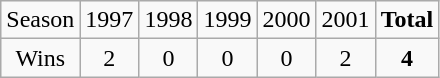<table class="wikitable sortable">
<tr>
<td>Season</td>
<td>1997</td>
<td>1998</td>
<td>1999</td>
<td>2000</td>
<td>2001</td>
<td><strong>Total</strong></td>
</tr>
<tr align=center>
<td>Wins</td>
<td>2</td>
<td>0</td>
<td>0</td>
<td>0</td>
<td>2</td>
<td><strong>4</strong></td>
</tr>
</table>
